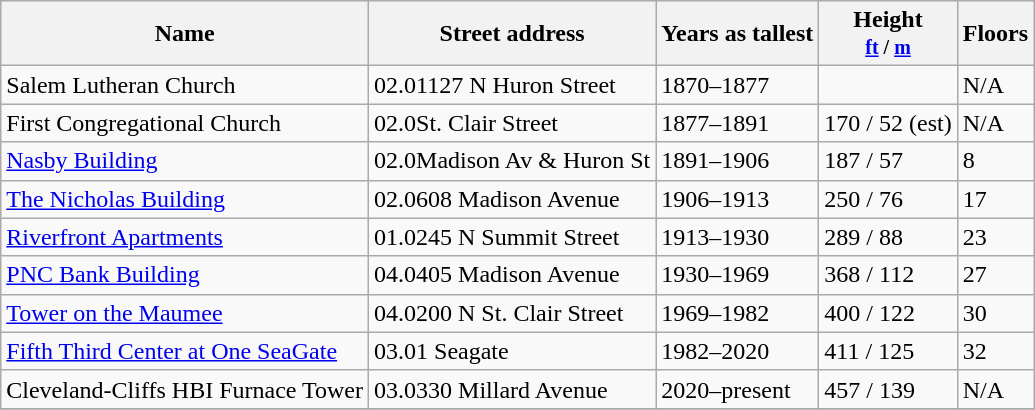<table class="wikitable sortable">
<tr>
<th>Name</th>
<th>Street address</th>
<th>Years as tallest</th>
<th>Height<br><small><a href='#'>ft</a> / <a href='#'>m</a></small></th>
<th>Floors</th>
</tr>
<tr>
<td>Salem Lutheran Church</td>
<td><span>02.0</span>1127 N Huron Street</td>
<td>1870–1877</td>
<td></td>
<td>N/A</td>
</tr>
<tr>
<td>First Congregational Church</td>
<td><span>02.0</span>St. Clair Street</td>
<td>1877–1891</td>
<td>170 / 52 (est)</td>
<td>N/A</td>
</tr>
<tr>
<td><a href='#'>Nasby Building</a></td>
<td><span>02.0</span>Madison Av & Huron St</td>
<td>1891–1906</td>
<td>187 / 57</td>
<td>8</td>
</tr>
<tr>
<td><a href='#'>The Nicholas Building</a></td>
<td><span>02.0</span>608 Madison Avenue</td>
<td>1906–1913</td>
<td>250 / 76</td>
<td>17</td>
</tr>
<tr>
<td><a href='#'>Riverfront Apartments</a></td>
<td><span>01.0</span>245 N Summit Street</td>
<td>1913–1930</td>
<td>289 / 88</td>
<td>23</td>
</tr>
<tr>
<td><a href='#'>PNC Bank Building</a></td>
<td><span>04.0</span>405 Madison Avenue</td>
<td>1930–1969</td>
<td>368 / 112</td>
<td>27</td>
</tr>
<tr>
<td><a href='#'>Tower on the Maumee</a></td>
<td><span>04.0</span>200 N St. Clair Street</td>
<td>1969–1982</td>
<td>400 / 122</td>
<td>30</td>
</tr>
<tr>
<td><a href='#'>Fifth Third Center at One SeaGate</a></td>
<td><span>03.0</span>1 Seagate</td>
<td>1982–2020</td>
<td>411 / 125</td>
<td>32</td>
</tr>
<tr>
<td>Cleveland-Cliffs HBI Furnace Tower</td>
<td><span>03.0</span>330 Millard Avenue</td>
<td>2020–present</td>
<td>457 / 139</td>
<td>N/A</td>
</tr>
<tr>
</tr>
</table>
